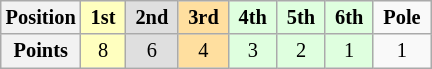<table class="wikitable" style="font-size:85%; text-align:center">
<tr>
<th>Position</th>
<td style="background:#FFFFBF;"> <strong>1st</strong> </td>
<td style="background:#DFDFDF;"> <strong>2nd</strong> </td>
<td style="background:#FFDF9F;"> <strong>3rd</strong> </td>
<td style="background:#DFFFDF;"> <strong>4th</strong> </td>
<td style="background:#DFFFDF;"> <strong>5th</strong> </td>
<td style="background:#DFFFDF;"> <strong>6th</strong> </td>
<td> <strong>Pole</strong> </td>
</tr>
<tr>
<th>Points</th>
<td style="background:#FFFFBF;">8</td>
<td style="background:#DFDFDF;">6</td>
<td style="background:#FFDF9F;">4</td>
<td style="background:#DFFFDF;">3</td>
<td style="background:#DFFFDF;">2</td>
<td style="background:#DFFFDF;">1</td>
<td>1</td>
</tr>
</table>
